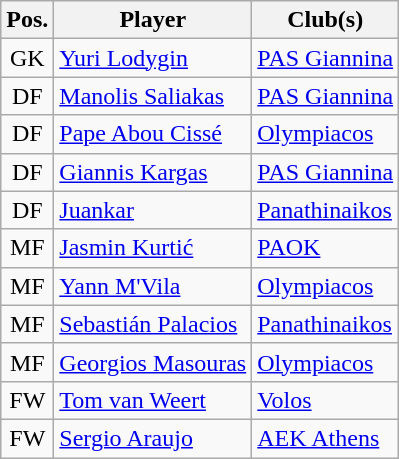<table class="wikitable" style="margin-right: 0;">
<tr text-align:center;">
<th>Pos.</th>
<th>Player</th>
<th>Club(s)</th>
</tr>
<tr>
<td align="center">GK</td>
<td> <a href='#'>Yuri Lodygin</a></td>
<td><a href='#'>PAS Giannina</a></td>
</tr>
<tr>
<td align="center">DF</td>
<td> <a href='#'>Manolis Saliakas</a></td>
<td><a href='#'>PAS Giannina</a></td>
</tr>
<tr>
<td align="center">DF</td>
<td> <a href='#'>Pape Abou Cissé</a></td>
<td><a href='#'>Olympiacos</a></td>
</tr>
<tr>
<td align="center">DF</td>
<td> <a href='#'>Giannis Kargas</a></td>
<td><a href='#'>PAS Giannina</a></td>
</tr>
<tr>
<td align="center">DF</td>
<td> <a href='#'>Juankar</a></td>
<td><a href='#'>Panathinaikos</a></td>
</tr>
<tr>
<td align="center">MF</td>
<td> <a href='#'>Jasmin Kurtić</a></td>
<td><a href='#'>PAOK</a></td>
</tr>
<tr>
<td align="center">MF</td>
<td> <a href='#'>Yann M'Vila</a></td>
<td><a href='#'>Olympiacos</a></td>
</tr>
<tr>
<td align="center">MF</td>
<td> <a href='#'>Sebastián Palacios</a></td>
<td><a href='#'>Panathinaikos</a></td>
</tr>
<tr>
<td align="center">MF</td>
<td> <a href='#'>Georgios Masouras</a></td>
<td><a href='#'>Olympiacos</a></td>
</tr>
<tr>
<td align="center">FW</td>
<td> <a href='#'>Tom van Weert</a></td>
<td><a href='#'>Volos</a></td>
</tr>
<tr>
<td align="center">FW</td>
<td> <a href='#'>Sergio Araujo</a></td>
<td><a href='#'>AEK Athens</a></td>
</tr>
</table>
